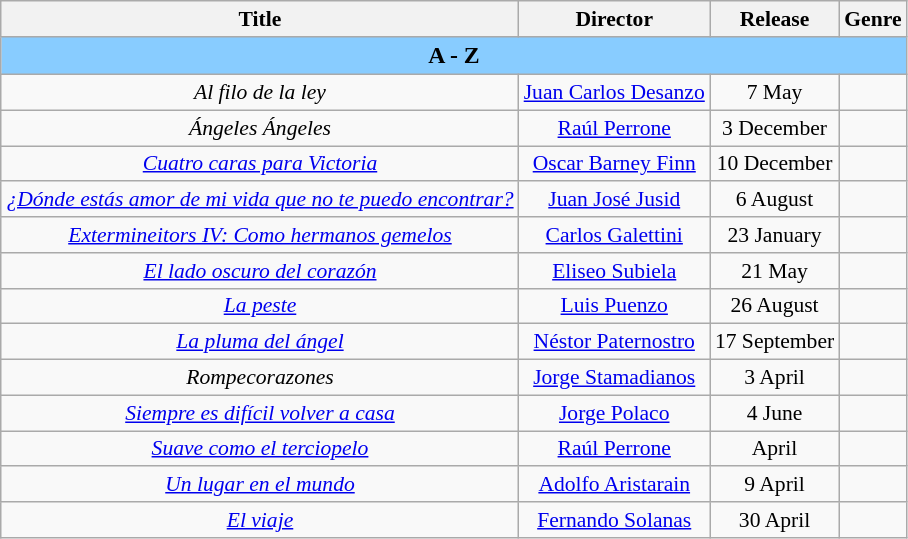<table class="wikitable" style="margin:1em 0 1em 1em; text-align: center; font-size: 90%;">
<tr>
<th scope="col">Title</th>
<th scope="col">Director</th>
<th scope="col">Release</th>
<th scope="col">Genre</th>
</tr>
<tr>
<th colspan="4" style="background-color:#88ccff; font-size:110%;"><strong>A  -  Z</strong></th>
</tr>
<tr>
<td><em>Al filo de la ley</em></td>
<td><a href='#'>Juan Carlos Desanzo</a></td>
<td>7 May</td>
<td></td>
</tr>
<tr>
<td><em>Ángeles Ángeles</em></td>
<td><a href='#'>Raúl Perrone</a></td>
<td>3 December</td>
<td></td>
</tr>
<tr>
<td><em><a href='#'>Cuatro caras para Victoria</a></em></td>
<td><a href='#'>Oscar Barney Finn</a></td>
<td>10 December</td>
<td></td>
</tr>
<tr>
<td><em><a href='#'>¿Dónde estás amor de mi vida que no te puedo encontrar?</a></em></td>
<td><a href='#'>Juan José Jusid</a></td>
<td>6 August</td>
<td></td>
</tr>
<tr>
<td><em><a href='#'>Extermineitors IV: Como hermanos gemelos</a></em></td>
<td><a href='#'>Carlos Galettini</a></td>
<td>23 January</td>
<td></td>
</tr>
<tr>
<td><em><a href='#'>El lado oscuro del corazón</a></em></td>
<td><a href='#'>Eliseo Subiela</a></td>
<td>21 May</td>
<td></td>
</tr>
<tr>
<td><em><a href='#'>La peste</a></em></td>
<td><a href='#'>Luis Puenzo</a></td>
<td>26 August</td>
<td></td>
</tr>
<tr>
<td><em><a href='#'>La pluma del ángel</a></em></td>
<td><a href='#'>Néstor Paternostro</a></td>
<td>17 September</td>
<td></td>
</tr>
<tr>
<td><em>Rompecorazones</em></td>
<td><a href='#'>Jorge Stamadianos</a></td>
<td>3 April</td>
<td></td>
</tr>
<tr>
<td><em><a href='#'>Siempre es difícil volver a casa</a></em></td>
<td><a href='#'>Jorge Polaco</a></td>
<td>4 June</td>
<td></td>
</tr>
<tr>
<td><em><a href='#'>Suave como el terciopelo</a></em></td>
<td><a href='#'>Raúl Perrone</a></td>
<td>April</td>
<td></td>
</tr>
<tr>
<td><em><a href='#'>Un lugar en el mundo</a></em></td>
<td><a href='#'>Adolfo Aristarain</a></td>
<td>9 April</td>
<td></td>
</tr>
<tr>
<td><em><a href='#'>El viaje</a></em></td>
<td><a href='#'>Fernando Solanas</a></td>
<td>30 April</td>
<td></td>
</tr>
</table>
